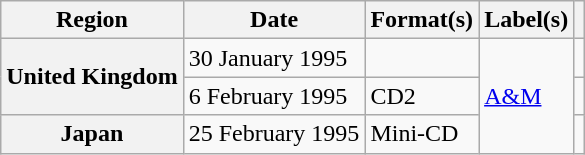<table class="wikitable plainrowheaders">
<tr>
<th scope="col">Region</th>
<th scope="col">Date</th>
<th scope="col">Format(s)</th>
<th scope="col">Label(s)</th>
<th scope="col"></th>
</tr>
<tr>
<th scope="row" rowspan="2">United Kingdom</th>
<td>30 January 1995</td>
<td></td>
<td rowspan="3"><a href='#'>A&M</a></td>
<td></td>
</tr>
<tr>
<td>6 February 1995</td>
<td>CD2</td>
<td></td>
</tr>
<tr>
<th scope="row">Japan</th>
<td>25 February 1995</td>
<td>Mini-CD</td>
<td></td>
</tr>
</table>
